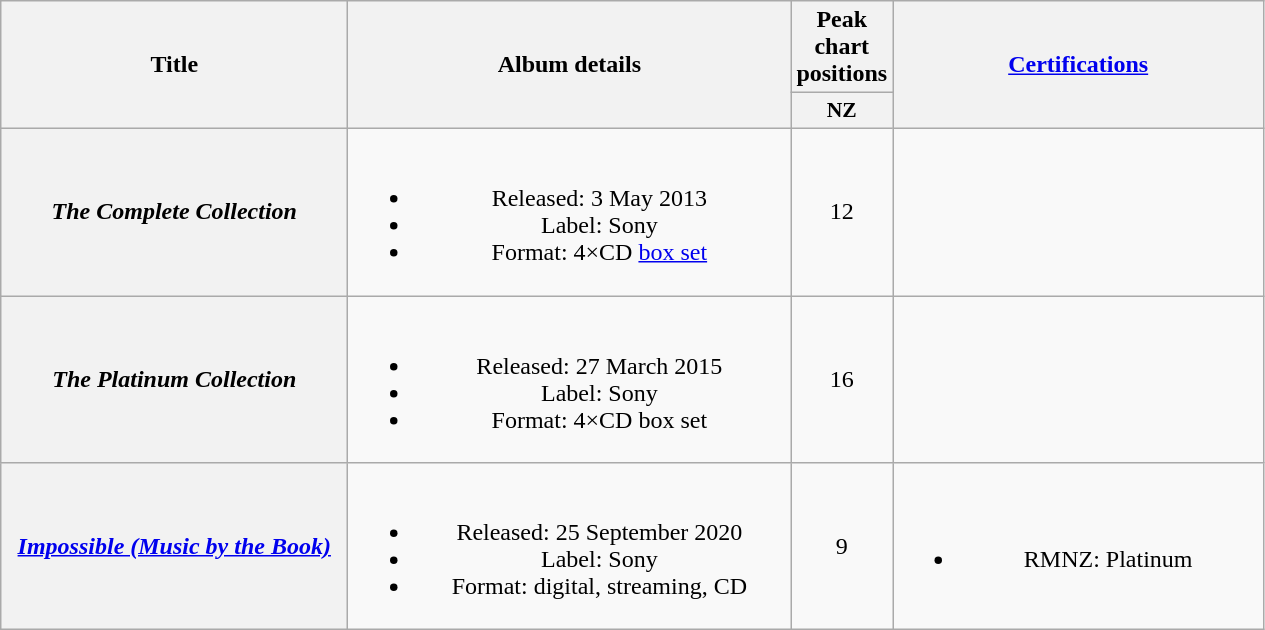<table class="wikitable plainrowheaders" style="text-align:center;">
<tr>
<th scope="col" rowspan="2" style="width:14em;">Title</th>
<th scope="col" rowspan="2" style="width:18em;">Album details</th>
<th scope="col" colspan="1">Peak chart positions</th>
<th scope="col" rowspan="2" style="width:15em;"><a href='#'>Certifications</a></th>
</tr>
<tr>
<th scope="col" style="width:3em;font-size:90%;">NZ<br></th>
</tr>
<tr>
<th scope="row"><em>The Complete Collection</em></th>
<td><br><ul><li>Released: 3 May 2013</li><li>Label: Sony</li><li>Format: 4×CD <a href='#'>box set</a></li></ul></td>
<td>12</td>
<td></td>
</tr>
<tr>
<th scope="row"><em>The Platinum Collection</em></th>
<td><br><ul><li>Released: 27 March 2015</li><li>Label: Sony</li><li>Format: 4×CD box set</li></ul></td>
<td>16</td>
<td></td>
</tr>
<tr>
<th scope="row"><em><a href='#'>Impossible (Music by the Book)</a></em></th>
<td><br><ul><li>Released: 25 September 2020</li><li>Label: Sony</li><li>Format: digital, streaming, CD</li></ul></td>
<td>9</td>
<td><br><ul><li>RMNZ: Platinum</li></ul></td>
</tr>
</table>
